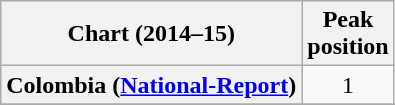<table class="wikitable sortable plainrowheaders" style="text-align:center">
<tr>
<th>Chart (2014–15)</th>
<th>Peak<br>position</th>
</tr>
<tr>
<th scope="row">Colombia (<a href='#'>National-Report</a>)</th>
<td>1</td>
</tr>
<tr>
</tr>
<tr>
</tr>
<tr>
</tr>
<tr>
</tr>
<tr>
</tr>
<tr>
</tr>
<tr>
</tr>
</table>
